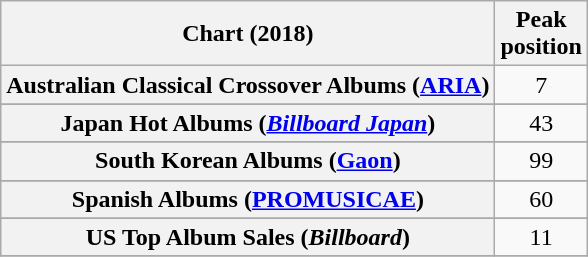<table class="wikitable sortable plainrowheaders" style="text-align:center">
<tr>
<th scope="col">Chart (2018)</th>
<th scope="col">Peak<br> position</th>
</tr>
<tr>
<th scope="row">Australian Classical Crossover Albums (<a href='#'>ARIA</a>)</th>
<td>7</td>
</tr>
<tr>
</tr>
<tr>
</tr>
<tr>
</tr>
<tr>
</tr>
<tr>
<th scope="row">Japan Hot Albums (<em><a href='#'>Billboard Japan</a></em>)</th>
<td>43</td>
</tr>
<tr>
</tr>
<tr>
</tr>
<tr>
<th scope="row">South Korean Albums (<a href='#'>Gaon</a>)</th>
<td>99</td>
</tr>
<tr>
</tr>
<tr>
<th scope="row">Spanish Albums (<a href='#'>PROMUSICAE</a>)</th>
<td>60</td>
</tr>
<tr>
</tr>
<tr>
</tr>
<tr>
<th scope="row">US Top Album Sales (<em>Billboard</em>)</th>
<td>11</td>
</tr>
<tr>
</tr>
</table>
